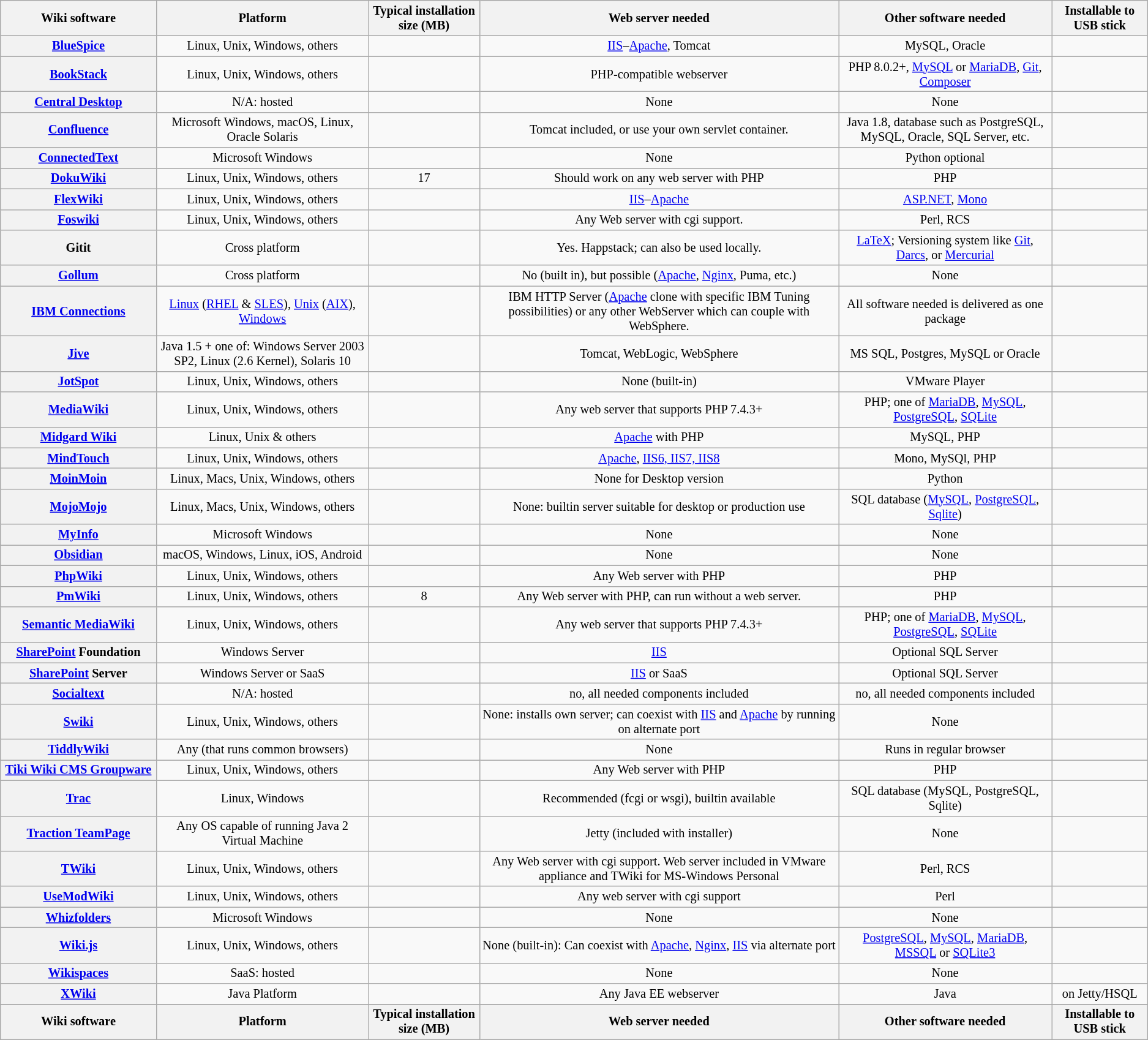<table class="wikitable sortable" style="text-align: center; font-size: 85%; width: auto; table-layout: fixed;">
<tr>
<th style="width: 12em">Wiki software</th>
<th>Platform</th>
<th>Typical installation size (MB)</th>
<th>Web server needed</th>
<th>Other software needed</th>
<th>Installable to USB stick</th>
</tr>
<tr>
<th><a href='#'>BlueSpice</a></th>
<td>Linux, Unix, Windows, others</td>
<td></td>
<td><a href='#'>IIS</a>–<a href='#'>Apache</a>, Tomcat</td>
<td>MySQL, Oracle</td>
<td></td>
</tr>
<tr>
<th><a href='#'>BookStack</a></th>
<td>Linux, Unix, Windows, others</td>
<td></td>
<td>PHP-compatible webserver</td>
<td>PHP 8.0.2+, <a href='#'>MySQL</a> or <a href='#'>MariaDB</a>, <a href='#'>Git</a>, <a href='#'>Composer</a></td>
<td></td>
</tr>
<tr>
<th><a href='#'>Central Desktop</a></th>
<td>N/A: hosted</td>
<td></td>
<td>None</td>
<td>None</td>
<td></td>
</tr>
<tr>
<th><a href='#'>Confluence</a></th>
<td>Microsoft Windows, macOS, Linux, Oracle Solaris</td>
<td></td>
<td>Tomcat included, or use your own servlet container.</td>
<td>Java 1.8, database such as PostgreSQL, MySQL, Oracle, SQL Server, etc.</td>
<td></td>
</tr>
<tr>
<th><a href='#'>ConnectedText</a></th>
<td>Microsoft Windows</td>
<td></td>
<td>None</td>
<td>Python optional</td>
<td></td>
</tr>
<tr>
<th><a href='#'>DokuWiki</a></th>
<td>Linux, Unix, Windows, others</td>
<td>17</td>
<td>Should work on any web server with PHP</td>
<td>PHP</td>
<td></td>
</tr>
<tr>
<th><a href='#'>FlexWiki</a></th>
<td>Linux, Unix, Windows, others</td>
<td></td>
<td><a href='#'>IIS</a>–<a href='#'>Apache</a></td>
<td><a href='#'>ASP.NET</a>, <a href='#'>Mono</a></td>
<td></td>
</tr>
<tr>
<th><a href='#'>Foswiki</a></th>
<td>Linux, Unix, Windows, others</td>
<td></td>
<td>Any Web server with cgi support.</td>
<td>Perl, RCS</td>
<td></td>
</tr>
<tr>
<th>Gitit</th>
<td>Cross platform</td>
<td></td>
<td>Yes. Happstack; can also be used locally.</td>
<td><a href='#'>LaTeX</a>; Versioning system like <a href='#'>Git</a>, <a href='#'>Darcs</a>, or <a href='#'>Mercurial</a></td>
<td></td>
</tr>
<tr>
<th><a href='#'>Gollum</a></th>
<td>Cross platform</td>
<td></td>
<td>No (built in), but possible (<a href='#'>Apache</a>, <a href='#'>Nginx</a>, Puma, etc.)</td>
<td>None</td>
<td></td>
</tr>
<tr>
<th><a href='#'>IBM Connections</a></th>
<td><a href='#'>Linux</a> (<a href='#'>RHEL</a> & <a href='#'>SLES</a>), <a href='#'>Unix</a> (<a href='#'>AIX</a>), <a href='#'>Windows</a></td>
<td></td>
<td>IBM HTTP Server (<a href='#'>Apache</a> clone with specific IBM Tuning possibilities) or any other WebServer which can couple with WebSphere.</td>
<td>All software needed is delivered as one package</td>
<td></td>
</tr>
<tr>
<th><a href='#'>Jive</a></th>
<td>Java 1.5 + one of: Windows Server 2003 SP2, Linux (2.6 Kernel), Solaris 10</td>
<td></td>
<td>Tomcat, WebLogic, WebSphere</td>
<td>MS SQL, Postgres, MySQL or Oracle</td>
<td></td>
</tr>
<tr>
<th><a href='#'>JotSpot</a></th>
<td>Linux, Unix, Windows, others</td>
<td></td>
<td>None (built-in)</td>
<td>VMware Player</td>
<td></td>
</tr>
<tr>
<th><a href='#'>MediaWiki</a></th>
<td>Linux, Unix, Windows, others</td>
<td></td>
<td>Any web server that supports PHP 7.4.3+</td>
<td>PHP; one of <a href='#'>MariaDB</a>, <a href='#'>MySQL</a>, <a href='#'>PostgreSQL</a>, <a href='#'>SQLite</a></td>
<td></td>
</tr>
<tr>
<th><a href='#'>Midgard Wiki</a></th>
<td>Linux, Unix & others</td>
<td></td>
<td><a href='#'>Apache</a> with PHP</td>
<td>MySQL, PHP</td>
<td></td>
</tr>
<tr>
<th><a href='#'>MindTouch</a></th>
<td>Linux, Unix, Windows, others</td>
<td></td>
<td><a href='#'>Apache</a>, <a href='#'>IIS6, IIS7, IIS8</a></td>
<td>Mono, MySQl, PHP</td>
<td></td>
</tr>
<tr>
<th><a href='#'>MoinMoin</a></th>
<td>Linux, Macs, Unix, Windows, others</td>
<td></td>
<td>None for Desktop version</td>
<td>Python</td>
<td></td>
</tr>
<tr>
<th><a href='#'>MojoMojo</a></th>
<td>Linux, Macs, Unix, Windows, others</td>
<td></td>
<td>None: builtin server suitable for desktop or production use</td>
<td>SQL database (<a href='#'>MySQL</a>, <a href='#'>PostgreSQL</a>, <a href='#'>Sqlite</a>)</td>
<td></td>
</tr>
<tr>
<th><a href='#'>MyInfo</a></th>
<td>Microsoft Windows</td>
<td></td>
<td>None</td>
<td>None</td>
<td></td>
</tr>
<tr>
<th><a href='#'>Obsidian</a></th>
<td>macOS, Windows, Linux, iOS, Android</td>
<td></td>
<td>None</td>
<td>None</td>
<td></td>
</tr>
<tr>
<th><a href='#'>PhpWiki</a></th>
<td>Linux, Unix, Windows, others</td>
<td></td>
<td>Any Web server with PHP</td>
<td>PHP</td>
<td></td>
</tr>
<tr>
<th><a href='#'>PmWiki</a></th>
<td>Linux, Unix, Windows, others</td>
<td>8</td>
<td>Any Web server with PHP, can run without a web server.</td>
<td>PHP</td>
<td></td>
</tr>
<tr>
<th><a href='#'>Semantic MediaWiki</a></th>
<td>Linux, Unix, Windows, others</td>
<td></td>
<td>Any web server that supports PHP 7.4.3+</td>
<td>PHP; one of <a href='#'>MariaDB</a>, <a href='#'>MySQL</a>, <a href='#'>PostgreSQL</a>, <a href='#'>SQLite</a></td>
<td></td>
</tr>
<tr>
<th><a href='#'>SharePoint</a> Foundation</th>
<td>Windows Server</td>
<td></td>
<td><a href='#'>IIS</a></td>
<td>Optional SQL Server</td>
<td></td>
</tr>
<tr>
<th><a href='#'>SharePoint</a> Server</th>
<td>Windows Server or SaaS</td>
<td></td>
<td><a href='#'>IIS</a> or SaaS</td>
<td>Optional SQL Server</td>
<td></td>
</tr>
<tr>
<th><a href='#'>Socialtext</a></th>
<td>N/A: hosted</td>
<td></td>
<td>no, all needed components included</td>
<td>no, all needed components included</td>
<td></td>
</tr>
<tr>
<th><a href='#'>Swiki</a></th>
<td>Linux, Unix, Windows, others</td>
<td></td>
<td>None: installs own server; can coexist with <a href='#'>IIS</a> and <a href='#'>Apache</a> by running on alternate port</td>
<td>None</td>
<td></td>
</tr>
<tr>
<th><a href='#'>TiddlyWiki</a></th>
<td>Any (that runs common browsers)</td>
<td></td>
<td>None</td>
<td>Runs in regular browser</td>
<td></td>
</tr>
<tr>
<th><a href='#'>Tiki Wiki CMS Groupware</a></th>
<td>Linux, Unix, Windows, others</td>
<td></td>
<td>Any Web server with PHP</td>
<td>PHP</td>
<td></td>
</tr>
<tr>
<th><a href='#'>Trac</a></th>
<td>Linux, Windows</td>
<td></td>
<td>Recommended (fcgi or wsgi), builtin available</td>
<td>SQL database (MySQL, PostgreSQL, Sqlite)</td>
<td></td>
</tr>
<tr>
<th><a href='#'>Traction TeamPage</a></th>
<td>Any OS capable of running Java 2 Virtual Machine</td>
<td></td>
<td>Jetty (included with installer)</td>
<td>None</td>
<td></td>
</tr>
<tr>
<th><a href='#'>TWiki</a></th>
<td>Linux, Unix, Windows, others</td>
<td></td>
<td>Any Web server with cgi support. Web server included in VMware appliance and TWiki for MS-Windows Personal</td>
<td>Perl, RCS</td>
<td></td>
</tr>
<tr>
<th><a href='#'>UseModWiki</a></th>
<td>Linux, Unix, Windows, others</td>
<td></td>
<td>Any web server with cgi support</td>
<td>Perl</td>
<td></td>
</tr>
<tr>
<th><a href='#'>Whizfolders</a></th>
<td>Microsoft Windows</td>
<td></td>
<td>None</td>
<td>None</td>
<td></td>
</tr>
<tr>
<th><a href='#'>Wiki.js</a></th>
<td>Linux, Unix, Windows, others</td>
<td></td>
<td>None (built-in): Can coexist with <a href='#'>Apache</a>, <a href='#'>Nginx</a>, <a href='#'>IIS</a> via alternate port</td>
<td><a href='#'>PostgreSQL</a>, <a href='#'>MySQL</a>, <a href='#'>MariaDB</a>, <a href='#'>MSSQL</a> or <a href='#'>SQLite3</a></td>
<td></td>
</tr>
<tr>
<th><a href='#'>Wikispaces</a></th>
<td>SaaS: hosted</td>
<td></td>
<td>None</td>
<td>None</td>
<td></td>
</tr>
<tr>
<th><a href='#'>XWiki</a></th>
<td>Java Platform</td>
<td></td>
<td>Any Java EE webserver</td>
<td>Java</td>
<td> on Jetty/HSQL</td>
</tr>
<tr>
</tr>
<tr class="sortbottom">
<th style="width: 12em">Wiki software</th>
<th>Platform</th>
<th>Typical installation size (MB)</th>
<th>Web server needed</th>
<th>Other software needed</th>
<th>Installable to USB stick</th>
</tr>
</table>
